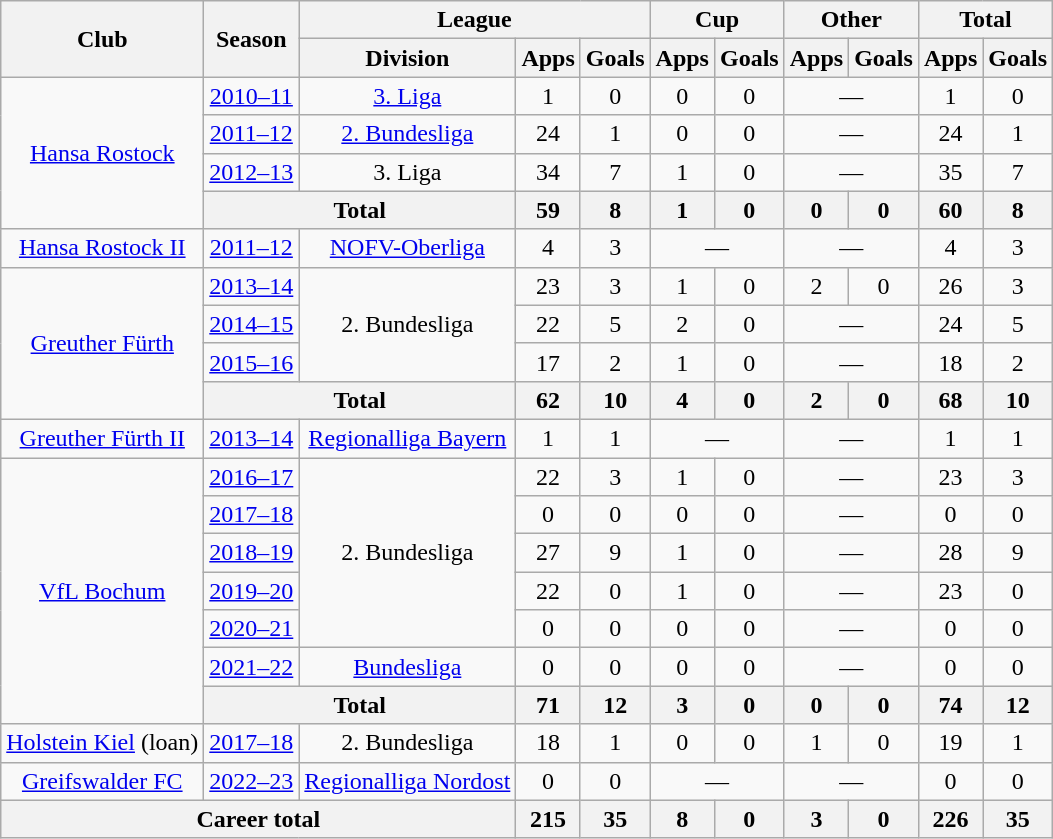<table class="wikitable" style="text-align:center">
<tr>
<th rowspan="2">Club</th>
<th rowspan="2">Season</th>
<th colspan="3">League</th>
<th colspan="2">Cup</th>
<th colspan="2">Other</th>
<th colspan="2">Total</th>
</tr>
<tr>
<th>Division</th>
<th>Apps</th>
<th>Goals</th>
<th>Apps</th>
<th>Goals</th>
<th>Apps</th>
<th>Goals</th>
<th>Apps</th>
<th>Goals</th>
</tr>
<tr>
<td rowspan="4"><a href='#'>Hansa Rostock</a></td>
<td><a href='#'>2010–11</a></td>
<td><a href='#'>3. Liga</a></td>
<td>1</td>
<td>0</td>
<td>0</td>
<td>0</td>
<td colspan="2">—</td>
<td>1</td>
<td>0</td>
</tr>
<tr>
<td><a href='#'>2011–12</a></td>
<td><a href='#'>2. Bundesliga</a></td>
<td>24</td>
<td>1</td>
<td>0</td>
<td>0</td>
<td colspan="2">—</td>
<td>24</td>
<td>1</td>
</tr>
<tr>
<td><a href='#'>2012–13</a></td>
<td>3. Liga</td>
<td>34</td>
<td>7</td>
<td>1</td>
<td>0</td>
<td colspan="2">—</td>
<td>35</td>
<td>7</td>
</tr>
<tr>
<th colspan="2">Total</th>
<th>59</th>
<th>8</th>
<th>1</th>
<th>0</th>
<th>0</th>
<th>0</th>
<th>60</th>
<th>8</th>
</tr>
<tr>
<td><a href='#'>Hansa Rostock II</a></td>
<td><a href='#'>2011–12</a></td>
<td><a href='#'>NOFV-Oberliga</a></td>
<td>4</td>
<td>3</td>
<td colspan="2">—</td>
<td colspan="2">—</td>
<td>4</td>
<td>3</td>
</tr>
<tr>
<td rowspan="4"><a href='#'>Greuther Fürth</a></td>
<td><a href='#'>2013–14</a></td>
<td rowspan="3">2. Bundesliga</td>
<td>23</td>
<td>3</td>
<td>1</td>
<td>0</td>
<td>2</td>
<td>0</td>
<td>26</td>
<td>3</td>
</tr>
<tr>
<td><a href='#'>2014–15</a></td>
<td>22</td>
<td>5</td>
<td>2</td>
<td>0</td>
<td colspan="2">—</td>
<td>24</td>
<td>5</td>
</tr>
<tr>
<td><a href='#'>2015–16</a></td>
<td>17</td>
<td>2</td>
<td>1</td>
<td>0</td>
<td colspan="2">—</td>
<td>18</td>
<td>2</td>
</tr>
<tr>
<th colspan="2">Total</th>
<th>62</th>
<th>10</th>
<th>4</th>
<th>0</th>
<th>2</th>
<th>0</th>
<th>68</th>
<th>10</th>
</tr>
<tr>
<td><a href='#'>Greuther Fürth II</a></td>
<td><a href='#'>2013–14</a></td>
<td><a href='#'>Regionalliga Bayern</a></td>
<td>1</td>
<td>1</td>
<td colspan="2">—</td>
<td colspan="2">—</td>
<td>1</td>
<td>1</td>
</tr>
<tr>
<td rowspan="7"><a href='#'>VfL Bochum</a></td>
<td><a href='#'>2016–17</a></td>
<td rowspan="5">2. Bundesliga</td>
<td>22</td>
<td>3</td>
<td>1</td>
<td>0</td>
<td colspan="2">—</td>
<td>23</td>
<td>3</td>
</tr>
<tr>
<td><a href='#'>2017–18</a></td>
<td>0</td>
<td>0</td>
<td>0</td>
<td>0</td>
<td colspan="2">—</td>
<td>0</td>
<td>0</td>
</tr>
<tr>
<td><a href='#'>2018–19</a></td>
<td>27</td>
<td>9</td>
<td>1</td>
<td>0</td>
<td colspan="2">—</td>
<td>28</td>
<td>9</td>
</tr>
<tr>
<td><a href='#'>2019–20</a></td>
<td>22</td>
<td>0</td>
<td>1</td>
<td>0</td>
<td colspan="2">—</td>
<td>23</td>
<td>0</td>
</tr>
<tr>
<td><a href='#'>2020–21</a></td>
<td>0</td>
<td>0</td>
<td>0</td>
<td>0</td>
<td colspan="2">—</td>
<td>0</td>
<td>0</td>
</tr>
<tr>
<td><a href='#'>2021–22</a></td>
<td><a href='#'>Bundesliga</a></td>
<td>0</td>
<td>0</td>
<td>0</td>
<td>0</td>
<td colspan="2">—</td>
<td>0</td>
<td>0</td>
</tr>
<tr>
<th colspan="2">Total</th>
<th>71</th>
<th>12</th>
<th>3</th>
<th>0</th>
<th>0</th>
<th>0</th>
<th>74</th>
<th>12</th>
</tr>
<tr>
<td><a href='#'>Holstein Kiel</a> (loan)</td>
<td><a href='#'>2017–18</a></td>
<td>2. Bundesliga</td>
<td>18</td>
<td>1</td>
<td>0</td>
<td>0</td>
<td>1</td>
<td>0</td>
<td>19</td>
<td>1</td>
</tr>
<tr>
<td><a href='#'>Greifswalder FC</a></td>
<td><a href='#'>2022–23</a></td>
<td><a href='#'>Regionalliga Nordost</a></td>
<td>0</td>
<td>0</td>
<td colspan="2">—</td>
<td colspan="2">—</td>
<td>0</td>
<td>0</td>
</tr>
<tr>
<th colspan="3">Career total</th>
<th>215</th>
<th>35</th>
<th>8</th>
<th>0</th>
<th>3</th>
<th>0</th>
<th>226</th>
<th>35</th>
</tr>
</table>
